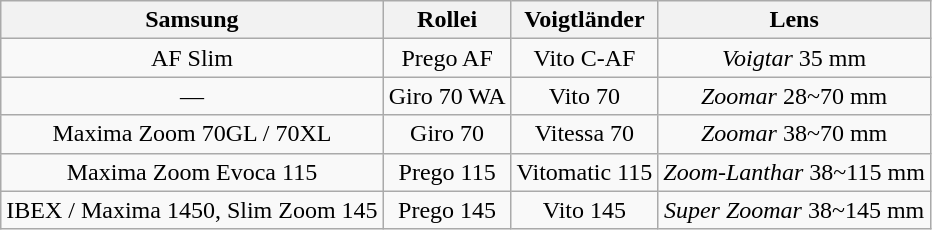<table class="wikitable" style="font-size:100%;text-align:center;">
<tr>
<th>Samsung</th>
<th>Rollei</th>
<th>Voigtländer</th>
<th>Lens</th>
</tr>
<tr>
<td>AF Slim</td>
<td>Prego AF</td>
<td>Vito C-AF</td>
<td><em>Voigtar</em> 35 mm </td>
</tr>
<tr>
<td>—</td>
<td>Giro 70 WA</td>
<td>Vito 70</td>
<td><em>Zoomar</em> 28~70 mm</td>
</tr>
<tr>
<td>Maxima Zoom 70GL / 70XL</td>
<td>Giro 70</td>
<td>Vitessa 70</td>
<td><em>Zoomar</em> 38~70 mm</td>
</tr>
<tr>
<td>Maxima Zoom Evoca 115</td>
<td>Prego 115</td>
<td>Vitomatic 115</td>
<td><em>Zoom-Lanthar</em> 38~115 mm</td>
</tr>
<tr>
<td>IBEX / Maxima 1450, Slim Zoom 145</td>
<td>Prego 145</td>
<td>Vito 145</td>
<td><em>Super Zoomar</em> 38~145 mm</td>
</tr>
</table>
